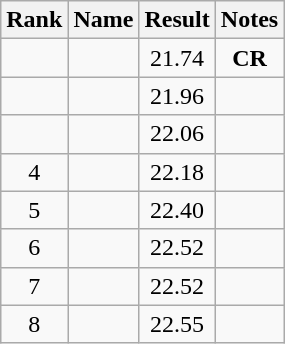<table class="sortable wikitable">
<tr>
<th>Rank</th>
<th>Name</th>
<th>Result</th>
<th>Notes</th>
</tr>
<tr>
<td align="center"></td>
<td></td>
<td align="center">21.74</td>
<td align="center"><strong>CR</strong></td>
</tr>
<tr>
<td align="center"></td>
<td></td>
<td align="center">21.96</td>
<td></td>
</tr>
<tr>
<td align="center"></td>
<td></td>
<td align="center">22.06</td>
<td></td>
</tr>
<tr>
<td align="center">4</td>
<td></td>
<td align="center">22.18</td>
<td></td>
</tr>
<tr>
<td align="center">5</td>
<td></td>
<td align="center">22.40</td>
<td></td>
</tr>
<tr>
<td align="center">6</td>
<td></td>
<td align="center">22.52</td>
<td></td>
</tr>
<tr>
<td align="center">7</td>
<td></td>
<td align="center">22.52</td>
<td></td>
</tr>
<tr>
<td align="center">8</td>
<td></td>
<td align="center">22.55</td>
<td></td>
</tr>
</table>
